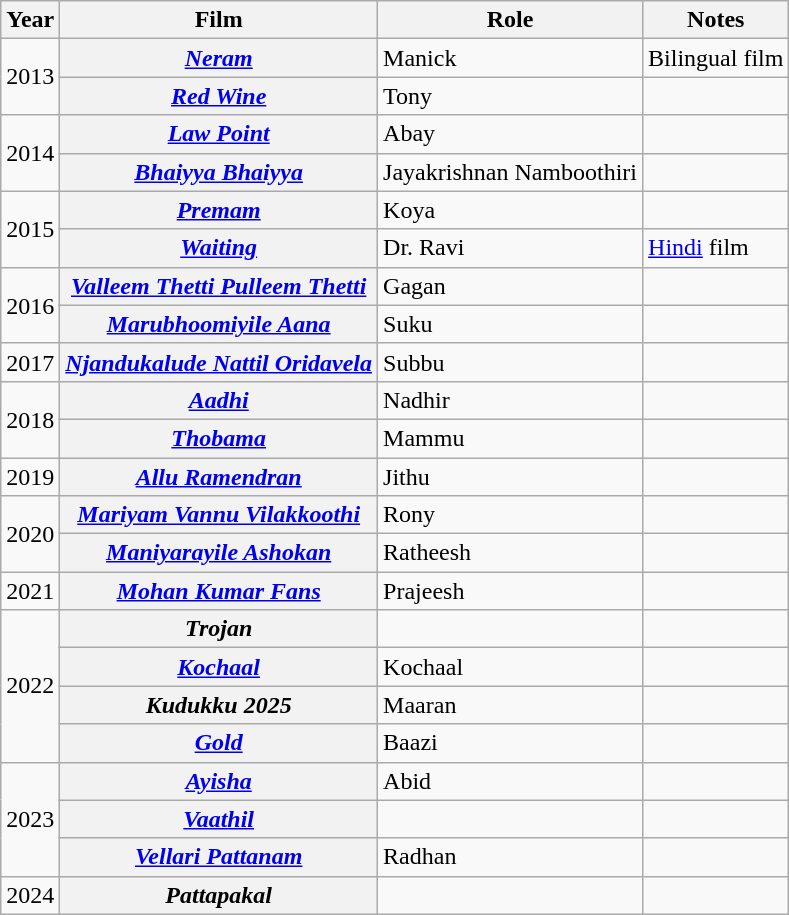<table class="wikitable sortable">
<tr>
<th>Year</th>
<th>Film</th>
<th>Role</th>
<th class="unsortable">Notes</th>
</tr>
<tr>
<td rowspan="2">2013</td>
<th scope="row"><em><a href='#'>Neram</a></em></th>
<td>Manick</td>
<td>Bilingual film</td>
</tr>
<tr>
<th scope="row"><em><a href='#'>Red Wine</a></em></th>
<td>Tony</td>
<td></td>
</tr>
<tr>
<td rowspan="2">2014</td>
<th scope="row"><em><a href='#'>Law Point</a></em></th>
<td>Abay</td>
<td></td>
</tr>
<tr>
<th scope="row"><em><a href='#'>Bhaiyya Bhaiyya</a></em></th>
<td>Jayakrishnan Namboothiri</td>
<td></td>
</tr>
<tr>
<td rowspan="2">2015</td>
<th scope="row"><em><a href='#'>Premam</a></em></th>
<td>Koya</td>
<td></td>
</tr>
<tr>
<th scope="row"><em><a href='#'>Waiting</a></em></th>
<td>Dr. Ravi</td>
<td><a href='#'>Hindi</a> film</td>
</tr>
<tr>
<td rowspan="2">2016</td>
<th scope="row"><em> <a href='#'>Valleem Thetti Pulleem Thetti</a> </em></th>
<td>Gagan</td>
<td></td>
</tr>
<tr>
<th scope="row"><em><a href='#'>Marubhoomiyile Aana</a></em></th>
<td>Suku</td>
<td></td>
</tr>
<tr>
<td>2017</td>
<th scope="row"><em><a href='#'>Njandukalude Nattil Oridavela</a></em></th>
<td>Subbu</td>
<td></td>
</tr>
<tr>
<td rowspan="2">2018</td>
<th scope="row"><em><a href='#'>Aadhi</a></em></th>
<td>Nadhir</td>
<td></td>
</tr>
<tr>
<th scope="row"><em><a href='#'>Thobama</a></em></th>
<td>Mammu</td>
<td></td>
</tr>
<tr>
<td>2019</td>
<th scope="row"><em><a href='#'>Allu Ramendran</a></em></th>
<td>Jithu</td>
<td></td>
</tr>
<tr>
<td rowspan=2>2020</td>
<th scope="row"><em><a href='#'>Mariyam Vannu Vilakkoothi</a></em></th>
<td>Rony</td>
<td></td>
</tr>
<tr>
<th scope="row"><em><a href='#'>Maniyarayile Ashokan</a></em></th>
<td>Ratheesh</td>
<td></td>
</tr>
<tr>
<td>2021</td>
<th scope="row"><em><a href='#'>Mohan Kumar Fans</a></em></th>
<td>Prajeesh</td>
<td></td>
</tr>
<tr>
<td rowspan=4>2022</td>
<th scope="row"><em>Trojan</em></th>
<td></td>
<td></td>
</tr>
<tr>
<th scope="row"><em><a href='#'>Kochaal</a></em></th>
<td>Kochaal</td>
<td></td>
</tr>
<tr>
<th scope="row"><em>Kudukku 2025</em></th>
<td>Maaran</td>
<td></td>
</tr>
<tr>
<th scope="row"><em><a href='#'>Gold</a></em></th>
<td>Baazi</td>
<td></td>
</tr>
<tr>
<td rowspan=3>2023</td>
<th scope="row"><em><a href='#'>Ayisha</a></em></th>
<td>Abid</td>
<td></td>
</tr>
<tr>
<th scope="row"><em><a href='#'>Vaathil</a></em></th>
<td></td>
<td></td>
</tr>
<tr>
<th scope="row"><em><a href='#'>Vellari Pattanam</a></em></th>
<td>Radhan</td>
<td></td>
</tr>
<tr>
<td>2024</td>
<th scope="row"><em>Pattapakal</em></th>
<td></td>
<td></td>
</tr>
</table>
